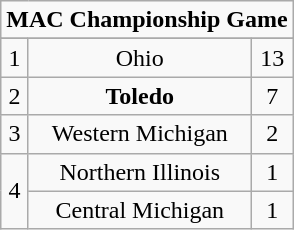<table class="wikitable">
<tr align="center">
<td align="center" Colspan="3"><strong>MAC Championship Game</strong></td>
</tr>
<tr align="center">
</tr>
<tr align="center">
<td>1</td>
<td>Ohio</td>
<td>13</td>
</tr>
<tr align="center">
<td>2</td>
<td><strong>Toledo</strong></td>
<td>7</td>
</tr>
<tr align="center">
<td>3</td>
<td>Western Michigan</td>
<td>2</td>
</tr>
<tr align="center">
<td rowspan=2>4</td>
<td>Northern Illinois</td>
<td>1</td>
</tr>
<tr align="center">
<td>Central Michigan</td>
<td>1</td>
</tr>
</table>
